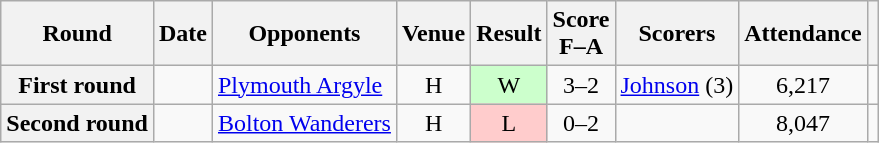<table class="wikitable plainrowheaders sortable" style="text-align:center">
<tr>
<th scope="col">Round</th>
<th scope="col">Date</th>
<th scope="col">Opponents</th>
<th scope="col">Venue</th>
<th scope="col">Result</th>
<th scope="col">Score<br>F–A</th>
<th scope="col" class="unsortable">Scorers</th>
<th scope="col">Attendance</th>
<th scope=col class=unsortable></th>
</tr>
<tr>
<th scope="row">First round</th>
<td align="left"></td>
<td align="left"><a href='#'>Plymouth Argyle</a></td>
<td>H</td>
<td style="background-color:#CCFFCC">W</td>
<td>3–2</td>
<td align="left"><a href='#'>Johnson</a> (3)</td>
<td>6,217</td>
<td></td>
</tr>
<tr>
<th scope="row">Second round</th>
<td align="left"></td>
<td align="left"><a href='#'>Bolton Wanderers</a></td>
<td>H</td>
<td style="background-color:#FFCCCC">L</td>
<td>0–2</td>
<td align="left"></td>
<td>8,047</td>
<td></td>
</tr>
</table>
